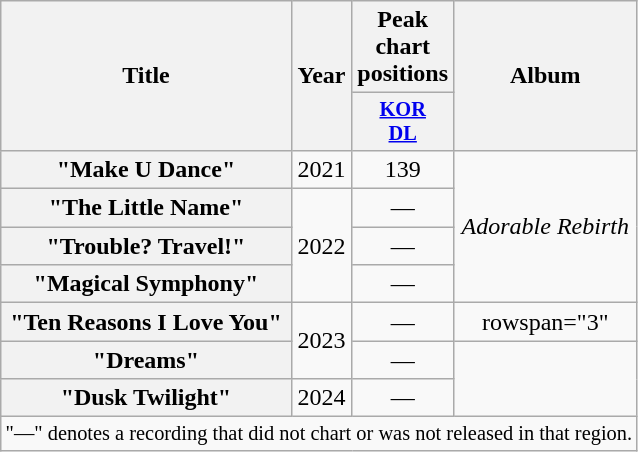<table class="wikitable plainrowheaders" style="text-align:center">
<tr>
<th scope="col" rowspan="2">Title</th>
<th scope="col" rowspan="2">Year</th>
<th scope="col">Peak chart<br>positions</th>
<th scope="col" rowspan="2">Album</th>
</tr>
<tr>
<th scope="col" style="font-size:85%; width:2.85em"><a href='#'>KOR<br>DL</a><br></th>
</tr>
<tr>
<th scope="row">"Make U Dance"<br></th>
<td>2021</td>
<td>139</td>
<td rowspan="4"><em>Adorable Rebirth</em></td>
</tr>
<tr>
<th scope="row">"The Little Name" </th>
<td rowspan="3">2022</td>
<td>—</td>
</tr>
<tr>
<th scope="row">"Trouble? Travel!"</th>
<td>—</td>
</tr>
<tr>
<th scope="row">"Magical Symphony"</th>
<td>—</td>
</tr>
<tr>
<th scope="row">"Ten Reasons I Love You" </th>
<td rowspan="2">2023</td>
<td>—</td>
<td>rowspan="3" </td>
</tr>
<tr>
<th scope="row">"Dreams" </th>
<td>—</td>
</tr>
<tr>
<th scope="row">"Dusk Twilight" <br></th>
<td>2024</td>
<td>—</td>
</tr>
<tr>
<td colspan="4" style="font-size:85%">"—" denotes a recording that did not chart or was not released in that region.</td>
</tr>
</table>
